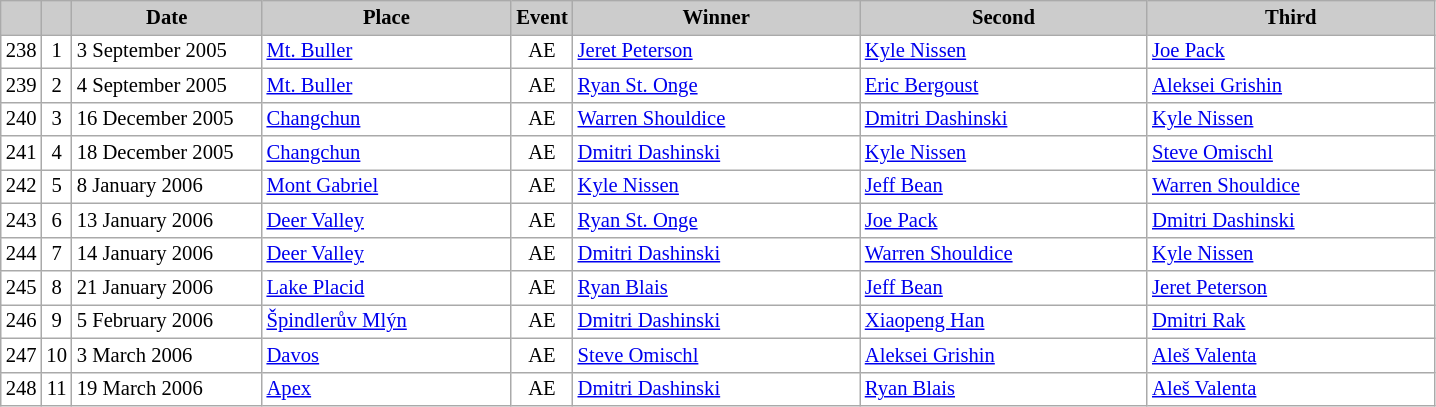<table class="wikitable plainrowheaders" style="background:#fff; font-size:86%; line-height:16px; border:grey solid 1px; border-collapse:collapse;">
<tr style="background:#ccc; text-align:center;">
<th scope="col" style="background:#ccc; width=20 px;"></th>
<th scope="col" style="background:#ccc; width=30 px;"></th>
<th scope="col" style="background:#ccc; width:120px;">Date</th>
<th scope="col" style="background:#ccc; width:160px;">Place</th>
<th scope="col" style="background:#ccc; width:15px;">Event</th>
<th scope="col" style="background:#ccc; width:185px;">Winner</th>
<th scope="col" style="background:#ccc; width:185px;">Second</th>
<th scope="col" style="background:#ccc; width:185px;">Third</th>
</tr>
<tr>
<td align=center>238</td>
<td align=center>1</td>
<td>3 September 2005</td>
<td> <a href='#'>Mt. Buller</a></td>
<td align=center>AE</td>
<td> <a href='#'>Jeret Peterson</a></td>
<td> <a href='#'>Kyle Nissen</a></td>
<td> <a href='#'>Joe Pack</a></td>
</tr>
<tr>
<td align=center>239</td>
<td align=center>2</td>
<td>4 September 2005</td>
<td> <a href='#'>Mt. Buller</a></td>
<td align=center>AE</td>
<td> <a href='#'>Ryan St. Onge</a></td>
<td> <a href='#'>Eric Bergoust</a></td>
<td> <a href='#'>Aleksei Grishin</a></td>
</tr>
<tr>
<td align=center>240</td>
<td align=center>3</td>
<td>16 December 2005</td>
<td> <a href='#'>Changchun</a></td>
<td align=center>AE</td>
<td> <a href='#'>Warren Shouldice</a></td>
<td> <a href='#'>Dmitri Dashinski</a></td>
<td> <a href='#'>Kyle Nissen</a></td>
</tr>
<tr>
<td align=center>241</td>
<td align=center>4</td>
<td>18 December 2005</td>
<td> <a href='#'>Changchun</a></td>
<td align=center>AE</td>
<td> <a href='#'>Dmitri Dashinski</a></td>
<td> <a href='#'>Kyle Nissen</a></td>
<td> <a href='#'>Steve Omischl</a></td>
</tr>
<tr>
<td align=center>242</td>
<td align=center>5</td>
<td>8 January 2006</td>
<td> <a href='#'>Mont Gabriel</a></td>
<td align=center>AE</td>
<td> <a href='#'>Kyle Nissen</a></td>
<td> <a href='#'>Jeff Bean</a></td>
<td> <a href='#'>Warren Shouldice</a></td>
</tr>
<tr>
<td align=center>243</td>
<td align=center>6</td>
<td>13 January 2006</td>
<td> <a href='#'>Deer Valley</a></td>
<td align=center>AE</td>
<td> <a href='#'>Ryan St. Onge</a></td>
<td> <a href='#'>Joe Pack</a></td>
<td> <a href='#'>Dmitri Dashinski</a></td>
</tr>
<tr>
<td align=center>244</td>
<td align=center>7</td>
<td>14 January 2006</td>
<td> <a href='#'>Deer Valley</a></td>
<td align=center>AE</td>
<td> <a href='#'>Dmitri Dashinski</a></td>
<td> <a href='#'>Warren Shouldice</a></td>
<td> <a href='#'>Kyle Nissen</a></td>
</tr>
<tr>
<td align=center>245</td>
<td align=center>8</td>
<td>21 January 2006</td>
<td> <a href='#'>Lake Placid</a></td>
<td align=center>AE</td>
<td> <a href='#'>Ryan Blais</a></td>
<td> <a href='#'>Jeff Bean</a></td>
<td> <a href='#'>Jeret Peterson</a></td>
</tr>
<tr>
<td align=center>246</td>
<td align=center>9</td>
<td>5 February 2006</td>
<td> <a href='#'>Špindlerův Mlýn</a></td>
<td align=center>AE</td>
<td> <a href='#'>Dmitri Dashinski</a></td>
<td> <a href='#'>Xiaopeng Han</a></td>
<td> <a href='#'>Dmitri Rak</a></td>
</tr>
<tr>
<td align=center>247</td>
<td align=center>10</td>
<td>3 March 2006</td>
<td> <a href='#'>Davos</a></td>
<td align=center>AE</td>
<td> <a href='#'>Steve Omischl</a></td>
<td> <a href='#'>Aleksei Grishin</a></td>
<td> <a href='#'>Aleš Valenta</a></td>
</tr>
<tr>
<td align=center>248</td>
<td align=center>11</td>
<td>19 March 2006</td>
<td> <a href='#'>Apex</a></td>
<td align=center>AE</td>
<td> <a href='#'>Dmitri Dashinski</a></td>
<td> <a href='#'>Ryan Blais</a></td>
<td> <a href='#'>Aleš Valenta</a></td>
</tr>
</table>
